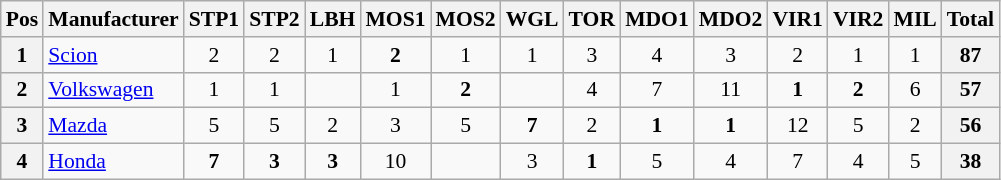<table class="wikitable"  style="font-size: 90%;">
<tr>
<th>Pos</th>
<th>Manufacturer</th>
<th>STP1</th>
<th>STP2</th>
<th>LBH</th>
<th>MOS1</th>
<th>MOS2</th>
<th>WGL</th>
<th>TOR</th>
<th>MDO1</th>
<th>MDO2</th>
<th>VIR1</th>
<th>VIR2</th>
<th>MIL</th>
<th>Total</th>
</tr>
<tr>
<th>1</th>
<td> <a href='#'>Scion</a></td>
<td align="center">2</td>
<td align="center">2</td>
<td align="center">1</td>
<td align="center"><strong>2</strong></td>
<td align="center">1</td>
<td align="center">1</td>
<td align="center">3</td>
<td align="center">4</td>
<td align="center">3</td>
<td align="center">2</td>
<td align="center">1</td>
<td align="center">1</td>
<th>87</th>
</tr>
<tr>
<th>2</th>
<td> <a href='#'>Volkswagen</a></td>
<td align="center">1</td>
<td align="center">1</td>
<td align="center"></td>
<td align="center">1</td>
<td align="center"><strong>2</strong></td>
<td align="center"></td>
<td align="center">4</td>
<td align="center">7</td>
<td align="center">11</td>
<td align="center"><strong>1</strong></td>
<td align="center"><strong>2</strong></td>
<td align="center">6</td>
<th>57</th>
</tr>
<tr>
<th>3</th>
<td> <a href='#'>Mazda</a></td>
<td align="center">5</td>
<td align="center">5</td>
<td align="center">2</td>
<td align="center">3</td>
<td align="center">5</td>
<td align="center"><strong>7</strong></td>
<td align="center">2</td>
<td align="center"><strong>1</strong></td>
<td align="center"><strong>1</strong></td>
<td align="center">12</td>
<td align="center">5</td>
<td align="center">2</td>
<th>56</th>
</tr>
<tr>
<th>4</th>
<td> <a href='#'>Honda</a></td>
<td align="center"><strong>7</strong></td>
<td align="center"><strong>3</strong></td>
<td align="center"><strong>3</strong></td>
<td align="center">10</td>
<td align="center"></td>
<td align="center">3</td>
<td align="center"><strong>1</strong></td>
<td align="center">5</td>
<td align="center">4</td>
<td align="center">7</td>
<td align="center">4</td>
<td align="center">5</td>
<th>38</th>
</tr>
</table>
